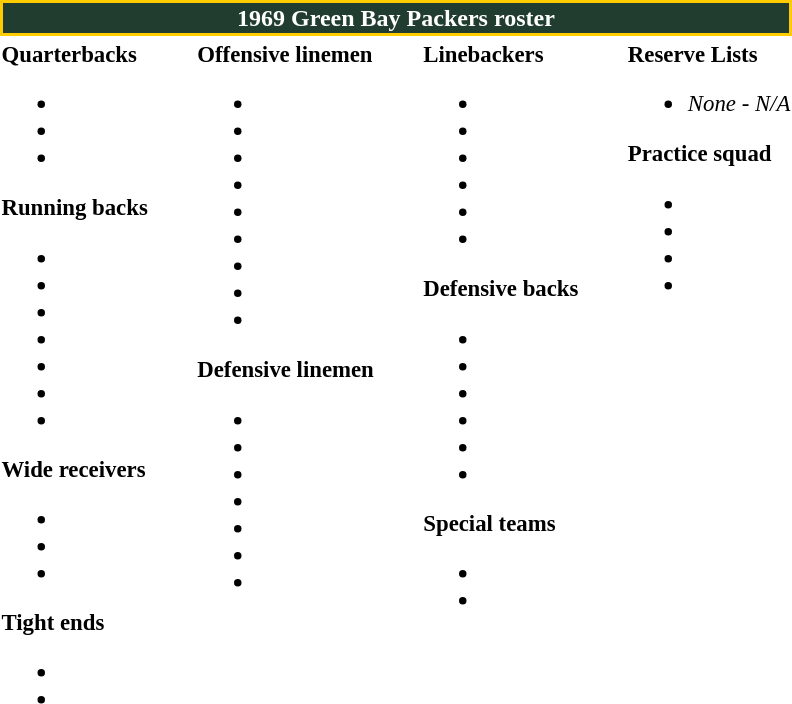<table class="toccolours" style="text-align: left;">
<tr>
<th colspan="7" style="background:#213D30; color:white; border: 2px solid #ffcc00; text-align: center;">1969 Green Bay Packers roster</th>
</tr>
<tr>
<td style="font-size: 95%;" valign="top"><strong>Quarterbacks</strong><br><ul><li></li><li></li><li></li></ul><strong>Running backs</strong><ul><li></li><li></li><li></li><li></li><li></li><li></li><li></li></ul><strong>Wide receivers</strong><ul><li></li><li></li><li></li></ul><strong>Tight ends</strong><ul><li></li><li></li></ul></td>
<td style="width: 25px;"></td>
<td style="font-size: 95%;" valign="top"><strong>Offensive linemen</strong><br><ul><li></li><li></li><li></li><li></li><li></li><li></li><li></li><li></li><li></li></ul><strong>Defensive linemen</strong><ul><li></li><li></li><li></li><li></li><li></li><li></li><li></li></ul></td>
<td style="width: 25px;"></td>
<td style="font-size: 95%;" valign="top"><strong>Linebackers</strong><br><ul><li></li><li></li><li></li><li></li><li></li><li></li></ul><strong>Defensive backs</strong><ul><li></li><li></li><li></li><li></li><li></li><li></li></ul><strong>Special teams</strong><ul><li></li><li></li></ul></td>
<td style="width: 25px;"></td>
<td style="font-size: 95%;" valign="top"><strong>Reserve Lists</strong><br><ul><li><em>None - N/A</em></li></ul><strong>Practice squad</strong><ul><li></li><li></li><li></li><li></li></ul></td>
</tr>
</table>
